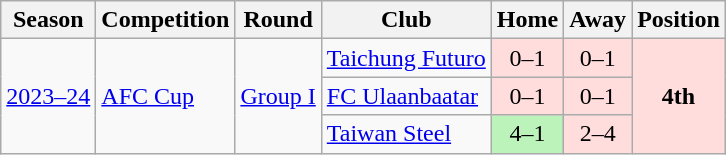<table class="wikitable">
<tr>
<th>Season</th>
<th>Competition</th>
<th>Round</th>
<th>Club</th>
<th>Home</th>
<th>Away</th>
<th>Position</th>
</tr>
<tr>
<td rowspan=3><a href='#'>2023–24</a></td>
<td rowspan=3><a href='#'>AFC Cup</a></td>
<td rowspan=3><a href='#'>Group I</a></td>
<td> <a href='#'>Taichung Futuro</a></td>
<td style="text-align:center; background:#fdd;">0–1</td>
<td style="text-align:center; background:#fdd;">0–1</td>
<td rowspan="3" style="text-align:center; background:#fdd;"><strong>4th</strong></td>
</tr>
<tr>
<td> <a href='#'>FC Ulaanbaatar</a></td>
<td style="text-align:center; background:#fdd;">0–1</td>
<td style="text-align:center; background:#fdd;">0–1</td>
</tr>
<tr>
<td> <a href='#'>Taiwan Steel</a></td>
<td style="text-align:center; background:#BBF3BB;">4–1</td>
<td style="text-align:center; background:#fdd;">2–4</td>
</tr>
</table>
